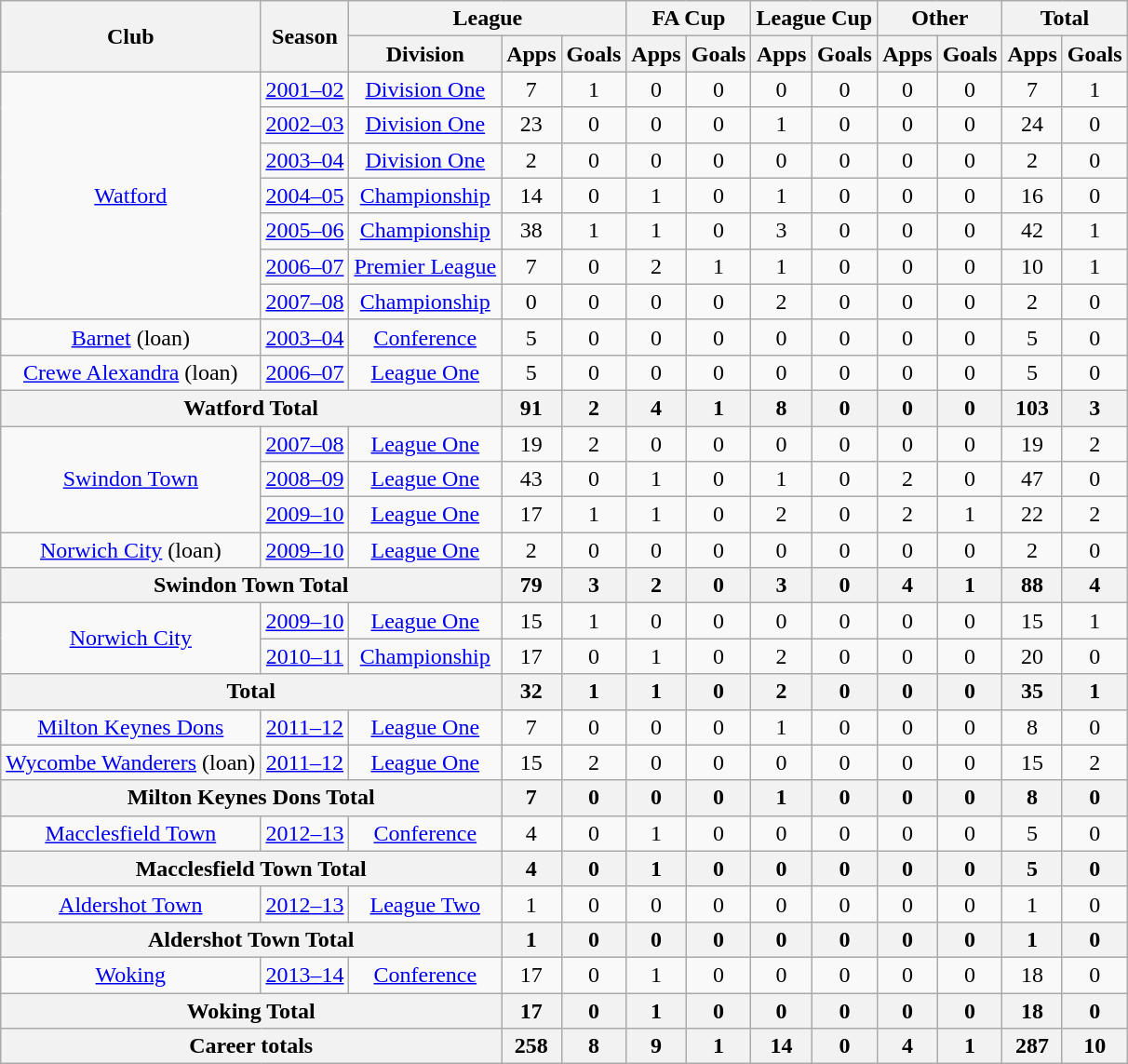<table class="wikitable" style="text-align: center;">
<tr>
<th rowspan="2">Club</th>
<th rowspan="2">Season</th>
<th colspan="3">League</th>
<th colspan="2">FA Cup</th>
<th colspan="2">League Cup</th>
<th colspan="2">Other</th>
<th colspan="2">Total</th>
</tr>
<tr>
<th>Division</th>
<th>Apps</th>
<th>Goals</th>
<th>Apps</th>
<th>Goals</th>
<th>Apps</th>
<th>Goals</th>
<th>Apps</th>
<th>Goals</th>
<th>Apps</th>
<th>Goals</th>
</tr>
<tr>
<td rowspan="7" valign="center"><a href='#'>Watford</a></td>
<td><a href='#'>2001–02</a></td>
<td><a href='#'>Division One</a></td>
<td>7</td>
<td>1</td>
<td>0</td>
<td>0</td>
<td>0</td>
<td>0</td>
<td>0</td>
<td>0</td>
<td>7</td>
<td>1</td>
</tr>
<tr>
<td><a href='#'>2002–03</a></td>
<td><a href='#'>Division One</a></td>
<td>23</td>
<td>0</td>
<td>0</td>
<td>0</td>
<td>1</td>
<td>0</td>
<td>0</td>
<td>0</td>
<td>24</td>
<td>0</td>
</tr>
<tr>
<td><a href='#'>2003–04</a></td>
<td><a href='#'>Division One</a></td>
<td>2</td>
<td>0</td>
<td>0</td>
<td>0</td>
<td>0</td>
<td>0</td>
<td>0</td>
<td>0</td>
<td>2</td>
<td>0</td>
</tr>
<tr>
<td><a href='#'>2004–05</a></td>
<td><a href='#'>Championship</a></td>
<td>14</td>
<td>0</td>
<td>1</td>
<td>0</td>
<td>1</td>
<td>0</td>
<td>0</td>
<td>0</td>
<td>16</td>
<td>0</td>
</tr>
<tr>
<td><a href='#'>2005–06</a></td>
<td><a href='#'>Championship</a></td>
<td>38</td>
<td>1</td>
<td>1</td>
<td>0</td>
<td>3</td>
<td>0</td>
<td>0</td>
<td>0</td>
<td>42</td>
<td>1</td>
</tr>
<tr>
<td><a href='#'>2006–07</a></td>
<td><a href='#'>Premier League</a></td>
<td>7</td>
<td>0</td>
<td>2</td>
<td>1</td>
<td>1</td>
<td>0</td>
<td>0</td>
<td>0</td>
<td>10</td>
<td>1</td>
</tr>
<tr>
<td><a href='#'>2007–08</a></td>
<td><a href='#'>Championship</a></td>
<td>0</td>
<td>0</td>
<td>0</td>
<td>0</td>
<td>2</td>
<td>0</td>
<td>0</td>
<td>0</td>
<td>2</td>
<td>0</td>
</tr>
<tr>
<td rowspan="1" valign="center"><a href='#'>Barnet</a> (loan)</td>
<td><a href='#'>2003–04</a></td>
<td><a href='#'>Conference</a></td>
<td>5</td>
<td>0</td>
<td>0</td>
<td>0</td>
<td>0</td>
<td>0</td>
<td>0</td>
<td>0</td>
<td>5</td>
<td>0</td>
</tr>
<tr>
<td rowspan="1" valign="center"><a href='#'>Crewe Alexandra</a> (loan)</td>
<td><a href='#'>2006–07</a></td>
<td><a href='#'>League One</a></td>
<td>5</td>
<td>0</td>
<td>0</td>
<td>0</td>
<td>0</td>
<td>0</td>
<td>0</td>
<td>0</td>
<td>5</td>
<td>0</td>
</tr>
<tr>
<th colspan="3">Watford Total</th>
<th>91</th>
<th>2</th>
<th>4</th>
<th>1</th>
<th>8</th>
<th>0</th>
<th>0</th>
<th>0</th>
<th>103</th>
<th>3</th>
</tr>
<tr>
<td rowspan="3" valign="center"><a href='#'>Swindon Town</a></td>
<td><a href='#'>2007–08</a></td>
<td><a href='#'>League One</a></td>
<td>19</td>
<td>2</td>
<td>0</td>
<td>0</td>
<td>0</td>
<td>0</td>
<td>0</td>
<td>0</td>
<td>19</td>
<td>2</td>
</tr>
<tr>
<td><a href='#'>2008–09</a></td>
<td><a href='#'>League One</a></td>
<td>43</td>
<td>0</td>
<td>1</td>
<td>0</td>
<td>1</td>
<td>0</td>
<td>2</td>
<td>0</td>
<td>47</td>
<td>0</td>
</tr>
<tr>
<td><a href='#'>2009–10</a></td>
<td><a href='#'>League One</a></td>
<td>17</td>
<td>1</td>
<td>1</td>
<td>0</td>
<td>2</td>
<td>0</td>
<td>2</td>
<td>1</td>
<td>22</td>
<td>2</td>
</tr>
<tr>
<td rowspan="1" valign="center"><a href='#'>Norwich City</a> (loan)</td>
<td><a href='#'>2009–10</a></td>
<td><a href='#'>League One</a></td>
<td>2</td>
<td>0</td>
<td>0</td>
<td>0</td>
<td>0</td>
<td>0</td>
<td>0</td>
<td>0</td>
<td>2</td>
<td>0</td>
</tr>
<tr>
<th colspan="3">Swindon Town Total</th>
<th>79</th>
<th>3</th>
<th>2</th>
<th>0</th>
<th>3</th>
<th>0</th>
<th>4</th>
<th>1</th>
<th>88</th>
<th>4</th>
</tr>
<tr>
<td rowspan="2" valign="center"><a href='#'>Norwich City</a></td>
<td><a href='#'>2009–10</a></td>
<td><a href='#'>League One</a></td>
<td>15</td>
<td>1</td>
<td>0</td>
<td>0</td>
<td>0</td>
<td>0</td>
<td>0</td>
<td>0</td>
<td>15</td>
<td>1</td>
</tr>
<tr>
<td><a href='#'>2010–11</a></td>
<td><a href='#'>Championship</a></td>
<td>17</td>
<td>0</td>
<td>1</td>
<td>0</td>
<td>2</td>
<td>0</td>
<td>0</td>
<td>0</td>
<td>20</td>
<td>0</td>
</tr>
<tr>
<th colspan="3">Total</th>
<th>32</th>
<th>1</th>
<th>1</th>
<th>0</th>
<th>2</th>
<th>0</th>
<th>0</th>
<th>0</th>
<th>35</th>
<th>1</th>
</tr>
<tr>
<td rowspan="1" valign="center"><a href='#'>Milton Keynes Dons</a></td>
<td><a href='#'>2011–12</a></td>
<td><a href='#'>League One</a></td>
<td>7</td>
<td>0</td>
<td>0</td>
<td>0</td>
<td>1</td>
<td>0</td>
<td>0</td>
<td>0</td>
<td>8</td>
<td>0</td>
</tr>
<tr>
<td rowspan="1" valign="center"><a href='#'>Wycombe Wanderers</a> (loan)</td>
<td><a href='#'>2011–12</a></td>
<td><a href='#'>League One</a></td>
<td>15</td>
<td>2</td>
<td>0</td>
<td>0</td>
<td>0</td>
<td>0</td>
<td>0</td>
<td>0</td>
<td>15</td>
<td>2</td>
</tr>
<tr>
<th colspan="3">Milton Keynes Dons Total</th>
<th>7</th>
<th>0</th>
<th>0</th>
<th>0</th>
<th>1</th>
<th>0</th>
<th>0</th>
<th>0</th>
<th>8</th>
<th>0</th>
</tr>
<tr>
<td rowspan="1" valign="center"><a href='#'>Macclesfield Town</a></td>
<td><a href='#'>2012–13</a></td>
<td><a href='#'>Conference</a></td>
<td>4</td>
<td>0</td>
<td>1</td>
<td>0</td>
<td>0</td>
<td>0</td>
<td>0</td>
<td>0</td>
<td>5</td>
<td>0</td>
</tr>
<tr>
<th colspan="3">Macclesfield Town Total</th>
<th>4</th>
<th>0</th>
<th>1</th>
<th>0</th>
<th>0</th>
<th>0</th>
<th>0</th>
<th>0</th>
<th>5</th>
<th>0</th>
</tr>
<tr>
<td rowspan="1" valign="center"><a href='#'>Aldershot Town</a></td>
<td><a href='#'>2012–13</a></td>
<td><a href='#'>League Two</a></td>
<td>1</td>
<td>0</td>
<td>0</td>
<td>0</td>
<td>0</td>
<td>0</td>
<td>0</td>
<td>0</td>
<td>1</td>
<td>0</td>
</tr>
<tr>
<th colspan="3">Aldershot Town Total</th>
<th>1</th>
<th>0</th>
<th>0</th>
<th>0</th>
<th>0</th>
<th>0</th>
<th>0</th>
<th>0</th>
<th>1</th>
<th>0</th>
</tr>
<tr>
<td rowspan="1" valign="center"><a href='#'>Woking</a></td>
<td><a href='#'>2013–14</a></td>
<td><a href='#'>Conference</a></td>
<td>17</td>
<td>0</td>
<td>1</td>
<td>0</td>
<td>0</td>
<td>0</td>
<td>0</td>
<td>0</td>
<td>18</td>
<td>0</td>
</tr>
<tr>
<th colspan="3">Woking Total</th>
<th>17</th>
<th>0</th>
<th>1</th>
<th>0</th>
<th>0</th>
<th>0</th>
<th>0</th>
<th>0</th>
<th>18</th>
<th>0</th>
</tr>
<tr>
<th colspan="3">Career totals</th>
<th>258</th>
<th>8</th>
<th>9</th>
<th>1</th>
<th>14</th>
<th>0</th>
<th>4</th>
<th>1</th>
<th>287</th>
<th>10</th>
</tr>
</table>
